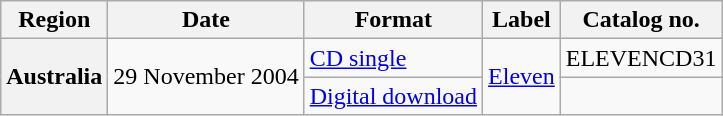<table class="wikitable plainrowheaders">
<tr>
<th>Region</th>
<th>Date</th>
<th>Format</th>
<th>Label</th>
<th>Catalog no.</th>
</tr>
<tr>
<th scope="row" rowspan="2">Australia</th>
<td rowspan="2">29 November 2004</td>
<td><a href='#'>CD single</a></td>
<td rowspan="2"><a href='#'>Eleven</a></td>
<td>ELEVENCD31</td>
</tr>
<tr>
<td><a href='#'>Digital download</a></td>
<td></td>
</tr>
</table>
